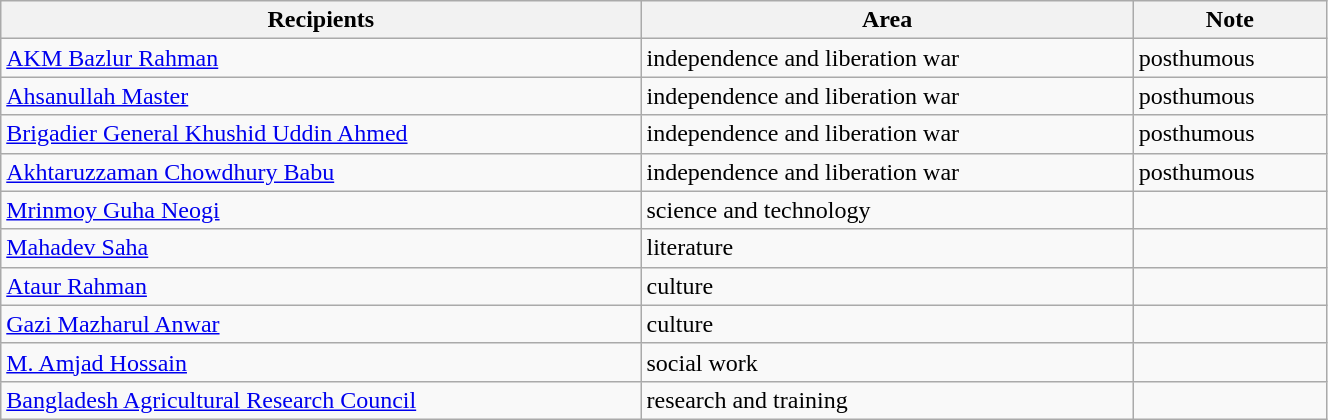<table class="wikitable" style="width:70%;">
<tr>
<th>Recipients</th>
<th>Area</th>
<th>Note</th>
</tr>
<tr>
<td><a href='#'>AKM Bazlur Rahman</a></td>
<td>independence and liberation war</td>
<td>posthumous</td>
</tr>
<tr>
<td><a href='#'>Ahsanullah Master</a></td>
<td>independence and liberation war</td>
<td>posthumous</td>
</tr>
<tr>
<td><a href='#'>Brigadier General Khushid Uddin Ahmed</a></td>
<td>independence and liberation war</td>
<td>posthumous</td>
</tr>
<tr>
<td><a href='#'>Akhtaruzzaman Chowdhury Babu</a></td>
<td>independence and liberation war</td>
<td>posthumous</td>
</tr>
<tr>
<td><a href='#'>Mrinmoy Guha Neogi</a></td>
<td>science and technology</td>
<td></td>
</tr>
<tr>
<td><a href='#'>Mahadev Saha</a></td>
<td>literature</td>
<td></td>
</tr>
<tr>
<td><a href='#'>Ataur Rahman</a></td>
<td>culture</td>
<td></td>
</tr>
<tr>
<td><a href='#'>Gazi Mazharul Anwar</a></td>
<td>culture</td>
<td></td>
</tr>
<tr>
<td><a href='#'>M. Amjad Hossain</a></td>
<td>social work</td>
<td></td>
</tr>
<tr>
<td><a href='#'>Bangladesh Agricultural Research Council</a></td>
<td>research and training</td>
<td></td>
</tr>
</table>
